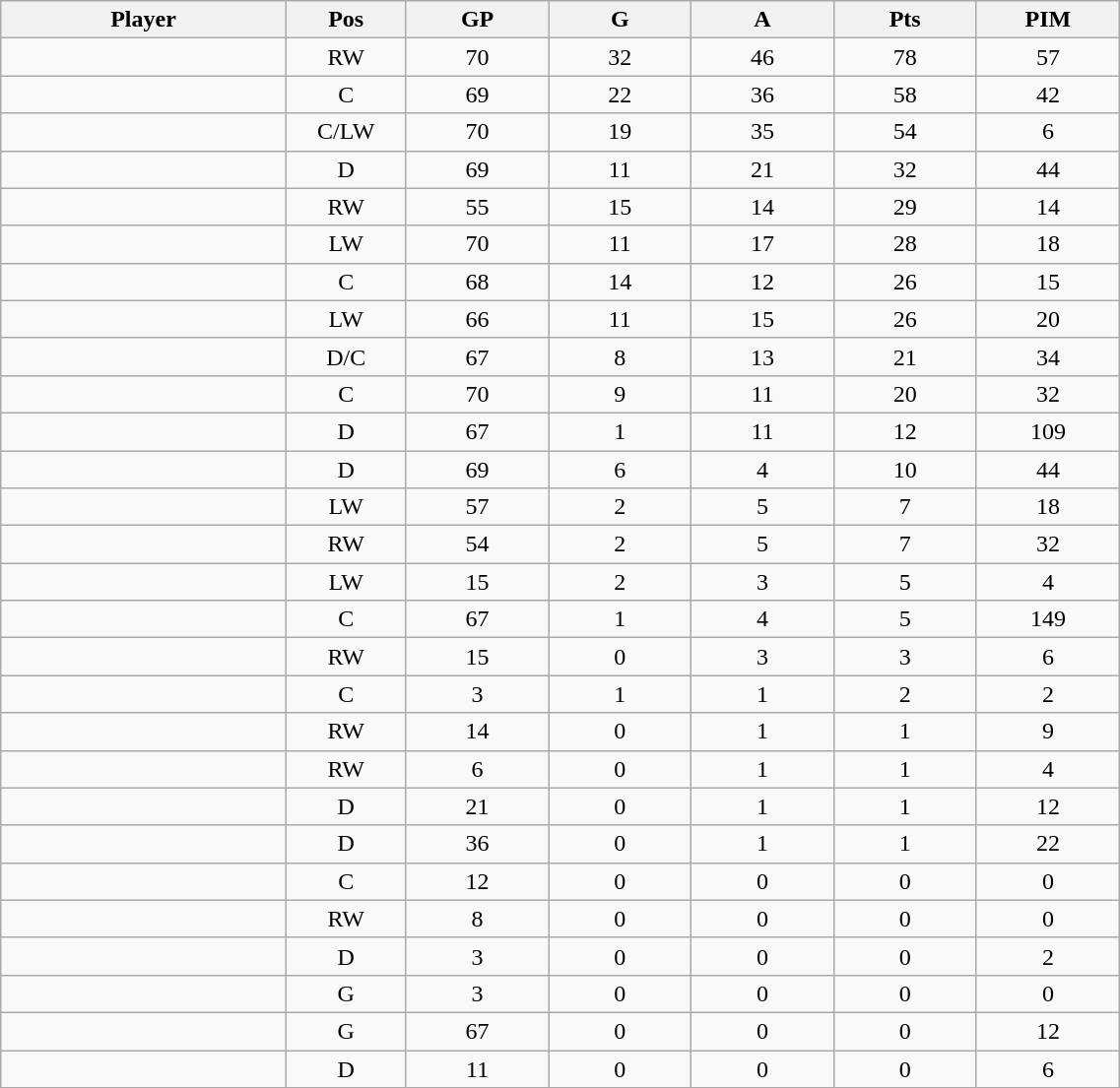<table class="wikitable sortable" width="60%">
<tr ALIGN="center">
<th bgcolor="#DDDDFF" width="10%">Player</th>
<th bgcolor="#DDDDFF" width="3%" title="Position">Pos</th>
<th bgcolor="#DDDDFF" width="5%" title="Games played">GP</th>
<th bgcolor="#DDDDFF" width="5%" title="Goals">G</th>
<th bgcolor="#DDDDFF" width="5%" title="Assists">A</th>
<th bgcolor="#DDDDFF" width="5%" title="Points">Pts</th>
<th bgcolor="#DDDDFF" width="5%" title="Penalties in Minutes">PIM</th>
</tr>
<tr align="center">
<td align="right"></td>
<td>RW</td>
<td>70</td>
<td>32</td>
<td>46</td>
<td>78</td>
<td>57</td>
</tr>
<tr align="center">
<td align="right"></td>
<td>C</td>
<td>69</td>
<td>22</td>
<td>36</td>
<td>58</td>
<td>42</td>
</tr>
<tr align="center">
<td align="right"></td>
<td>C/LW</td>
<td>70</td>
<td>19</td>
<td>35</td>
<td>54</td>
<td>6</td>
</tr>
<tr align="center">
<td align="right"></td>
<td>D</td>
<td>69</td>
<td>11</td>
<td>21</td>
<td>32</td>
<td>44</td>
</tr>
<tr align="center">
<td align="right"></td>
<td>RW</td>
<td>55</td>
<td>15</td>
<td>14</td>
<td>29</td>
<td>14</td>
</tr>
<tr align="center">
<td align="right"></td>
<td>LW</td>
<td>70</td>
<td>11</td>
<td>17</td>
<td>28</td>
<td>18</td>
</tr>
<tr align="center">
<td align="right"></td>
<td>C</td>
<td>68</td>
<td>14</td>
<td>12</td>
<td>26</td>
<td>15</td>
</tr>
<tr align="center">
<td align="right"></td>
<td>LW</td>
<td>66</td>
<td>11</td>
<td>15</td>
<td>26</td>
<td>20</td>
</tr>
<tr align="center">
<td align="right"></td>
<td>D/C</td>
<td>67</td>
<td>8</td>
<td>13</td>
<td>21</td>
<td>34</td>
</tr>
<tr align="center">
<td align="right"></td>
<td>C</td>
<td>70</td>
<td>9</td>
<td>11</td>
<td>20</td>
<td>32</td>
</tr>
<tr align="center">
<td align="right"></td>
<td>D</td>
<td>67</td>
<td>1</td>
<td>11</td>
<td>12</td>
<td>109</td>
</tr>
<tr align="center">
<td align="right"></td>
<td>D</td>
<td>69</td>
<td>6</td>
<td>4</td>
<td>10</td>
<td>44</td>
</tr>
<tr align="center">
<td align="right"></td>
<td>LW</td>
<td>57</td>
<td>2</td>
<td>5</td>
<td>7</td>
<td>18</td>
</tr>
<tr align="center">
<td align="right"></td>
<td>RW</td>
<td>54</td>
<td>2</td>
<td>5</td>
<td>7</td>
<td>32</td>
</tr>
<tr align="center">
<td align="right"></td>
<td>LW</td>
<td>15</td>
<td>2</td>
<td>3</td>
<td>5</td>
<td>4</td>
</tr>
<tr align="center">
<td align="right"></td>
<td>C</td>
<td>67</td>
<td>1</td>
<td>4</td>
<td>5</td>
<td>149</td>
</tr>
<tr align="center">
<td align="right"></td>
<td>RW</td>
<td>15</td>
<td>0</td>
<td>3</td>
<td>3</td>
<td>6</td>
</tr>
<tr align="center">
<td align="right"></td>
<td>C</td>
<td>3</td>
<td>1</td>
<td>1</td>
<td>2</td>
<td>2</td>
</tr>
<tr align="center">
<td align="right"></td>
<td>RW</td>
<td>14</td>
<td>0</td>
<td>1</td>
<td>1</td>
<td>9</td>
</tr>
<tr align="center">
<td align="right"></td>
<td>RW</td>
<td>6</td>
<td>0</td>
<td>1</td>
<td>1</td>
<td>4</td>
</tr>
<tr align="center">
<td align="right"></td>
<td>D</td>
<td>21</td>
<td>0</td>
<td>1</td>
<td>1</td>
<td>12</td>
</tr>
<tr align="center">
<td align="right"></td>
<td>D</td>
<td>36</td>
<td>0</td>
<td>1</td>
<td>1</td>
<td>22</td>
</tr>
<tr align="center">
<td align="right"></td>
<td>C</td>
<td>12</td>
<td>0</td>
<td>0</td>
<td>0</td>
<td>0</td>
</tr>
<tr align="center">
<td align="right"></td>
<td>RW</td>
<td>8</td>
<td>0</td>
<td>0</td>
<td>0</td>
<td>0</td>
</tr>
<tr align="center">
<td align="right"></td>
<td>D</td>
<td>3</td>
<td>0</td>
<td>0</td>
<td>0</td>
<td>2</td>
</tr>
<tr align="center">
<td align="right"></td>
<td>G</td>
<td>3</td>
<td>0</td>
<td>0</td>
<td>0</td>
<td>0</td>
</tr>
<tr align="center">
<td align="right"></td>
<td>G</td>
<td>67</td>
<td>0</td>
<td>0</td>
<td>0</td>
<td>12</td>
</tr>
<tr align="center">
<td align="right"></td>
<td>D</td>
<td>11</td>
<td>0</td>
<td>0</td>
<td>0</td>
<td>6</td>
</tr>
</table>
